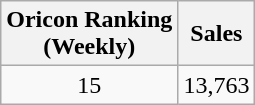<table class="wikitable">
<tr>
<th>Oricon Ranking<br>(Weekly)</th>
<th>Sales</th>
</tr>
<tr>
<td align="center">15 </td>
<td>13,763</td>
</tr>
</table>
